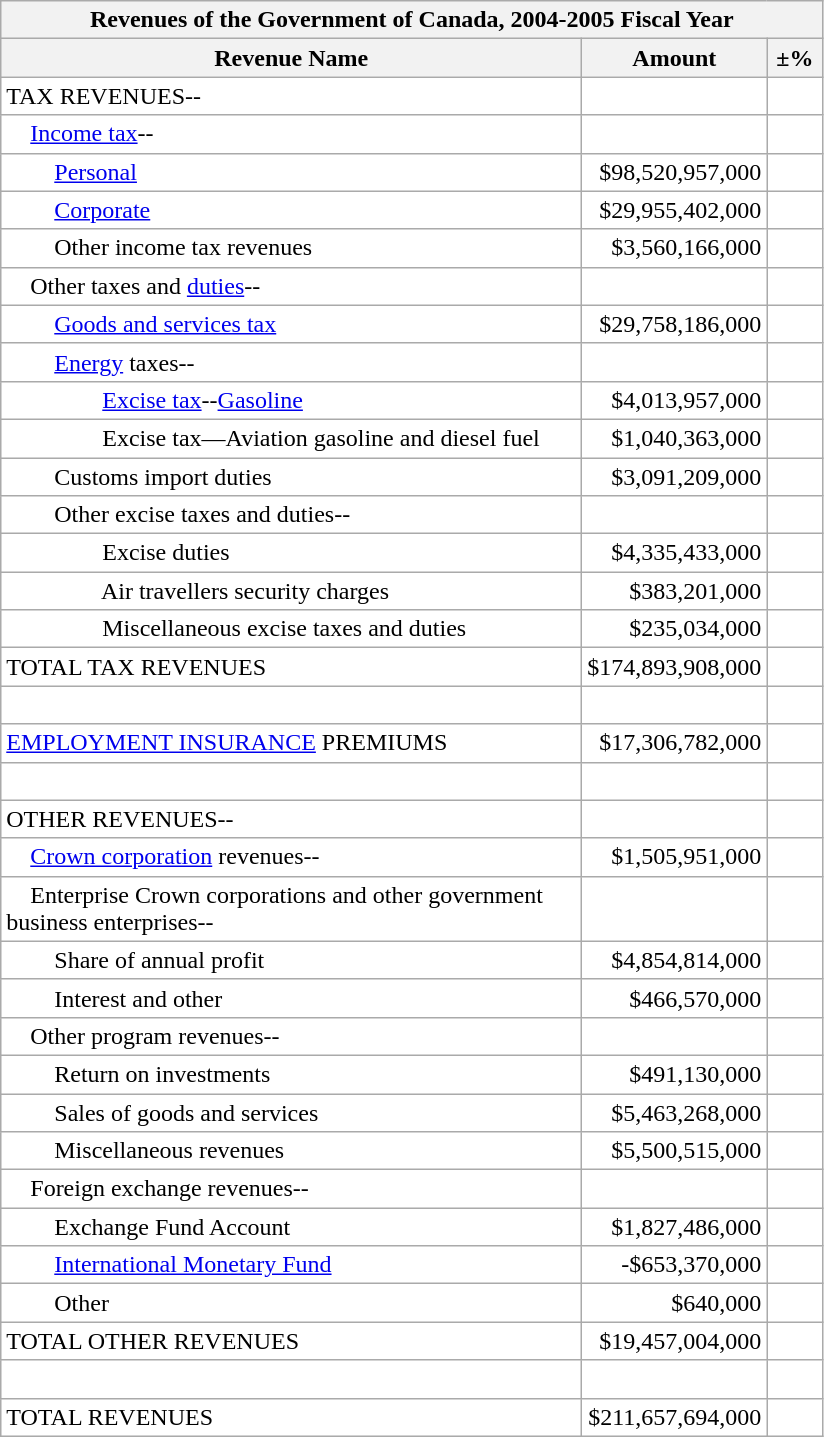<table class="wikitable">
<tr>
<th colspan="7">Revenues of the Government of Canada, 2004-2005 Fiscal Year</th>
</tr>
<tr>
<th style="width: 380px">Revenue Name</th>
<th style="width: 110px">Amount</th>
<th style="width: 30px">±%</th>
</tr>
<tr bgcolor="white">
<td>TAX REVENUES--</td>
<td align="right"></td>
<td align="center"></td>
</tr>
<tr bgcolor="white">
<td>    <a href='#'>Income tax</a>--</td>
<td align="right"></td>
<td align="center"></td>
</tr>
<tr bgcolor="white">
<td>        <a href='#'>Personal</a></td>
<td align="right">$98,520,957,000</td>
<td align="center"></td>
</tr>
<tr bgcolor="white">
<td>        <a href='#'>Corporate</a></td>
<td align="right">$29,955,402,000</td>
<td align="center"></td>
</tr>
<tr bgcolor="white">
<td>        Other income tax revenues</td>
<td align="right">$3,560,166,000</td>
<td align="center"></td>
</tr>
<tr bgcolor="white">
<td>    Other taxes and <a href='#'>duties</a>--</td>
<td align="right"></td>
<td align="center"></td>
</tr>
<tr bgcolor="white">
<td>        <a href='#'>Goods and services tax</a></td>
<td align="right">$29,758,186,000</td>
<td align="center"></td>
</tr>
<tr bgcolor="white">
<td>        <a href='#'>Energy</a> taxes--</td>
<td align="right"></td>
<td align="center"></td>
</tr>
<tr bgcolor="white">
<td>                <a href='#'>Excise tax</a>--<a href='#'>Gasoline</a></td>
<td align="right">$4,013,957,000</td>
<td align="center"></td>
</tr>
<tr bgcolor="white">
<td>                Excise tax—Aviation gasoline and diesel fuel</td>
<td align="right">$1,040,363,000</td>
<td align="center"></td>
</tr>
<tr bgcolor="white">
<td>        Customs import duties</td>
<td align="right">$3,091,209,000</td>
<td align="center"></td>
</tr>
<tr bgcolor="white">
<td>        Other excise taxes and duties--</td>
<td align="right"></td>
<td align="center"></td>
</tr>
<tr bgcolor="white">
<td>                Excise duties</td>
<td align="right">$4,335,433,000</td>
<td align="center"></td>
</tr>
<tr bgcolor="white">
<td>                Air travellers security charges</td>
<td align="right">$383,201,000</td>
<td align="center"></td>
</tr>
<tr bgcolor="white">
<td>                Miscellaneous excise taxes and duties</td>
<td align="right">$235,034,000</td>
<td align="center"></td>
</tr>
<tr bgcolor="white">
<td>TOTAL TAX REVENUES</td>
<td align="right">$174,893,908,000</td>
<td align="center"></td>
</tr>
<tr bgcolor="white">
<td> </td>
<td align="right"></td>
<td align="center"></td>
</tr>
<tr bgcolor="white">
<td><a href='#'>EMPLOYMENT INSURANCE</a> PREMIUMS</td>
<td align="right">$17,306,782,000</td>
<td align="center"></td>
</tr>
<tr bgcolor="white">
<td> </td>
<td align="right"></td>
<td align="center"></td>
</tr>
<tr bgcolor="white">
<td>OTHER REVENUES--</td>
<td align="right"></td>
<td align="center"></td>
</tr>
<tr bgcolor="white">
<td>    <a href='#'>Crown corporation</a> revenues--</td>
<td align="right">$1,505,951,000</td>
<td align="center"></td>
</tr>
<tr bgcolor="white">
<td>    Enterprise Crown corporations and other government business enterprises--</td>
<td align="right"></td>
<td align="center"></td>
</tr>
<tr bgcolor="white">
<td>        Share of annual profit</td>
<td align="right">$4,854,814,000</td>
<td align="center"></td>
</tr>
<tr bgcolor="white">
<td>        Interest and other</td>
<td align="right">$466,570,000</td>
<td align="center"></td>
</tr>
<tr bgcolor="white">
<td>    Other program revenues--</td>
<td align="right"></td>
<td align="center"></td>
</tr>
<tr bgcolor="white">
<td>        Return on investments</td>
<td align="right">$491,130,000</td>
<td align="center"></td>
</tr>
<tr bgcolor="white">
<td>        Sales of goods and services</td>
<td align="right">$5,463,268,000</td>
<td align="center"></td>
</tr>
<tr bgcolor="white">
<td>        Miscellaneous revenues</td>
<td align="right">$5,500,515,000</td>
<td align="center"></td>
</tr>
<tr bgcolor="white">
<td>    Foreign exchange revenues--</td>
<td align="right"></td>
<td align="center"></td>
</tr>
<tr bgcolor="white">
<td>        Exchange Fund Account</td>
<td align="right">$1,827,486,000</td>
<td align="center"></td>
</tr>
<tr bgcolor="white">
<td>        <a href='#'>International Monetary Fund</a></td>
<td align="right">-$653,370,000</td>
<td align="center"></td>
</tr>
<tr bgcolor="white">
<td>        Other</td>
<td align="right">$640,000</td>
<td align="center"></td>
</tr>
<tr bgcolor="white">
<td>TOTAL OTHER REVENUES</td>
<td align="right">$19,457,004,000</td>
<td align="center"></td>
</tr>
<tr bgcolor="white">
<td> </td>
<td align="right"></td>
<td align="center"></td>
</tr>
<tr bgcolor="white">
<td>TOTAL REVENUES</td>
<td align="right">$211,657,694,000</td>
<td align="center"></td>
</tr>
</table>
